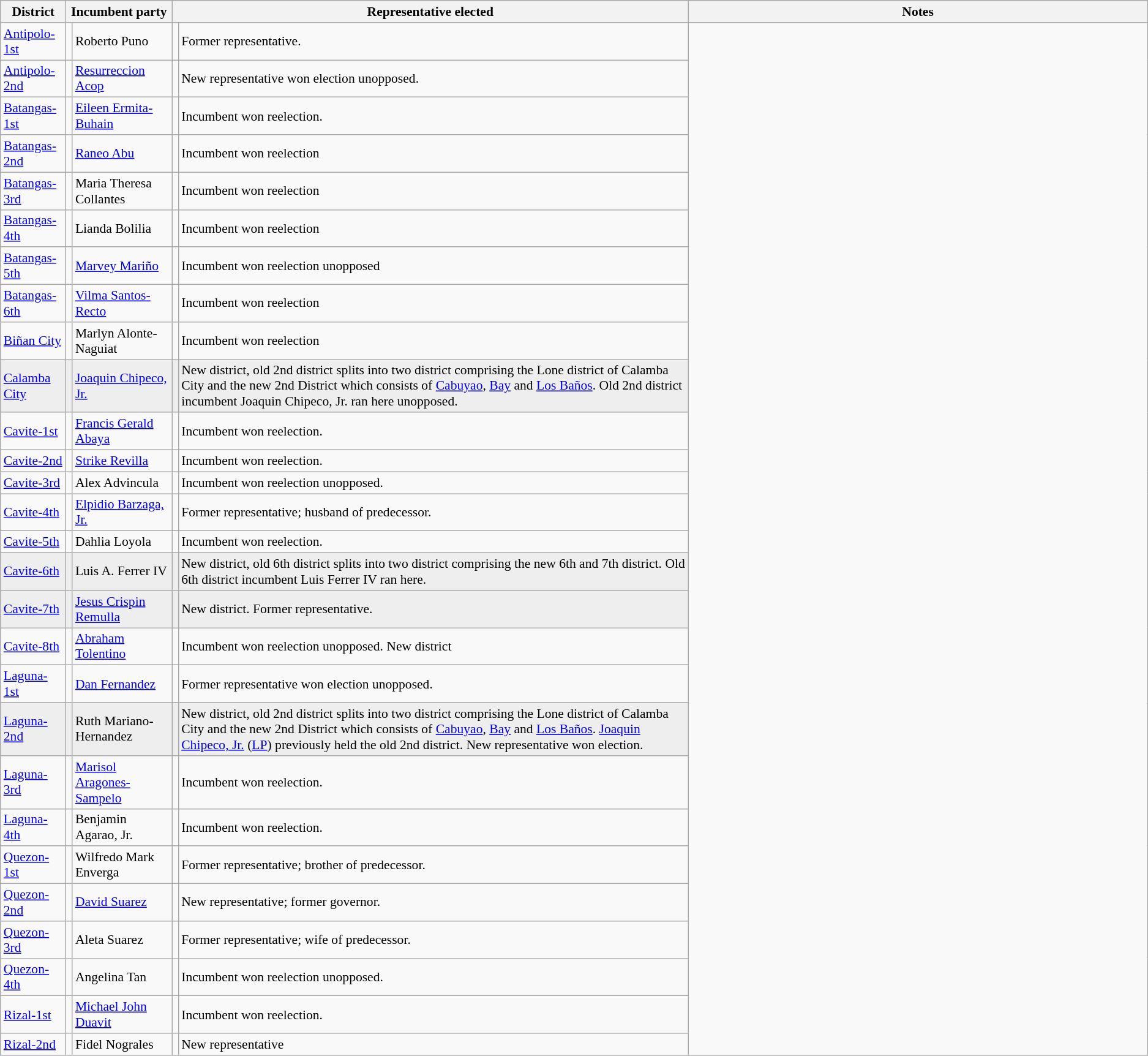<table class=wikitable style="font-size:90%;">
<tr>
<th>District</th>
<th colspan=2>Incumbent party</th>
<th colspan=3>Representative elected</th>
<th width=40%>Notes</th>
</tr>
<tr>
<td><a href='#'>Antipolo-1st</a></td>
<td></td>
<td>Roberto Puno</td>
<td></td>
<td>Former representative.</td>
</tr>
<tr>
<td><a href='#'>Antipolo-2nd</a></td>
<td></td>
<td><a href='#'>Resurreccion Acop</a></td>
<td></td>
<td>New representative won election unopposed.</td>
</tr>
<tr>
<td><a href='#'>Batangas-1st</a></td>
<td></td>
<td><a href='#'>Eileen Ermita-Buhain</a></td>
<td></td>
<td>Incumbent won reelection.</td>
</tr>
<tr>
<td><a href='#'>Batangas-2nd</a></td>
<td></td>
<td><a href='#'>Raneo Abu</a></td>
<td></td>
<td>Incumbent won reelection</td>
</tr>
<tr>
<td><a href='#'>Batangas-3rd</a></td>
<td></td>
<td>Maria Theresa Collantes</td>
<td></td>
<td>Incumbent won reelection</td>
</tr>
<tr>
<td><a href='#'>Batangas-4th</a></td>
<td></td>
<td>Lianda Bolilia</td>
<td></td>
<td>Incumbent won reelection</td>
</tr>
<tr>
<td><a href='#'>Batangas-5th</a></td>
<td></td>
<td><a href='#'>Marvey Mariño</a></td>
<td></td>
<td>Incumbent won reelection unopposed</td>
</tr>
<tr>
<td><a href='#'>Batangas-6th</a></td>
<td></td>
<td><a href='#'>Vilma Santos-Recto</a></td>
<td></td>
<td>Incumbent won reelection</td>
</tr>
<tr>
<td><a href='#'>Biñan City</a></td>
<td></td>
<td>Marlyn Alonte-Naguiat</td>
<td></td>
<td>Incumbent won reelection</td>
</tr>
<tr bgcolor=#eee>
<td><a href='#'>Calamba City</a></td>
<td></td>
<td><a href='#'>Joaquin Chipeco, Jr.</a></td>
<td></td>
<td>New district, old 2nd district splits into two district comprising the Lone district of Calamba City and the new 2nd District which consists of <a href='#'>Cabuyao</a>,  <a href='#'>Bay</a> and <a href='#'>Los Baños</a>. Old 2nd district incumbent Joaquin Chipeco, Jr. ran here unopposed.</td>
</tr>
<tr>
<td><a href='#'>Cavite-1st</a></td>
<td></td>
<td><a href='#'>Francis Gerald Abaya</a></td>
<td></td>
<td>Incumbent won reelection.</td>
</tr>
<tr>
<td><a href='#'>Cavite-2nd</a></td>
<td></td>
<td><a href='#'>Strike Revilla</a></td>
<td></td>
<td>Incumbent won reelection.</td>
</tr>
<tr>
<td><a href='#'>Cavite-3rd</a></td>
<td></td>
<td>Alex Advincula</td>
<td></td>
<td>Incumbent won reelection unopposed.</td>
</tr>
<tr>
<td><a href='#'>Cavite-4th</a></td>
<td></td>
<td><a href='#'>Elpidio Barzaga, Jr.</a></td>
<td></td>
<td>Former representative; husband of predecessor.</td>
</tr>
<tr>
<td><a href='#'>Cavite-5th</a></td>
<td></td>
<td>Dahlia Loyola</td>
<td></td>
<td>Incumbent won reelection.</td>
</tr>
<tr bgcolor=#eee>
<td><a href='#'>Cavite-6th</a></td>
<td></td>
<td>Luis A. Ferrer IV</td>
<td></td>
<td>New district, old 6th district splits into two district comprising the new 6th and 7th district. Old 6th district incumbent Luis Ferrer IV ran here.</td>
</tr>
<tr bgcolor=#eee>
<td><a href='#'>Cavite-7th</a></td>
<td></td>
<td><a href='#'>Jesus Crispin Remulla</a></td>
<td></td>
<td>New district. Former representative.</td>
</tr>
<tr>
<td><a href='#'>Cavite-8th</a></td>
<td></td>
<td><a href='#'>Abraham Tolentino</a></td>
<td></td>
<td>Incumbent won reelection unopposed. New district</td>
</tr>
<tr>
<td><a href='#'>Laguna-1st</a></td>
<td></td>
<td><a href='#'>Dan Fernandez</a></td>
<td></td>
<td>Former representative won election unopposed.</td>
</tr>
<tr bgcolor=#eee>
<td><a href='#'>Laguna-2nd</a></td>
<td></td>
<td>Ruth Mariano-Hernandez</td>
<td></td>
<td>New district, old 2nd district splits into two district comprising the Lone district of Calamba City and the new 2nd District which consists of <a href='#'>Cabuyao</a>,  <a href='#'>Bay</a> and <a href='#'>Los Baños</a>. <a href='#'>Joaquin Chipeco, Jr.</a> (<a href='#'>LP</a>) previously held the old 2nd district. New representative won election.</td>
</tr>
<tr>
<td><a href='#'>Laguna-3rd</a></td>
<td></td>
<td><a href='#'>Marisol Aragones-Sampelo</a></td>
<td></td>
<td>Incumbent won reelection.</td>
</tr>
<tr>
<td><a href='#'>Laguna-4th</a></td>
<td></td>
<td>Benjamin Agarao, Jr.</td>
<td></td>
<td>Incumbent won reelection.</td>
</tr>
<tr>
<td><a href='#'>Quezon-1st</a></td>
<td></td>
<td>Wilfredo Mark Enverga</td>
<td></td>
<td>Former representative; brother of predecessor.</td>
</tr>
<tr>
<td><a href='#'>Quezon-2nd</a></td>
<td></td>
<td><a href='#'>David Suarez</a></td>
<td></td>
<td>New representative; former governor.</td>
</tr>
<tr>
<td><a href='#'>Quezon-3rd</a></td>
<td></td>
<td>Aleta Suarez</td>
<td></td>
<td>Former representative; wife of predecessor.</td>
</tr>
<tr>
<td><a href='#'>Quezon-4th</a></td>
<td></td>
<td>Angelina Tan</td>
<td></td>
<td>Incumbent won reelection unopposed.</td>
</tr>
<tr>
<td><a href='#'>Rizal-1st</a></td>
<td></td>
<td><a href='#'>Michael John Duavit</a></td>
<td></td>
<td>Incumbent won reelection.</td>
</tr>
<tr>
<td><a href='#'>Rizal-2nd</a></td>
<td></td>
<td>Fidel Nograles</td>
<td></td>
<td>New representative</td>
</tr>
</table>
